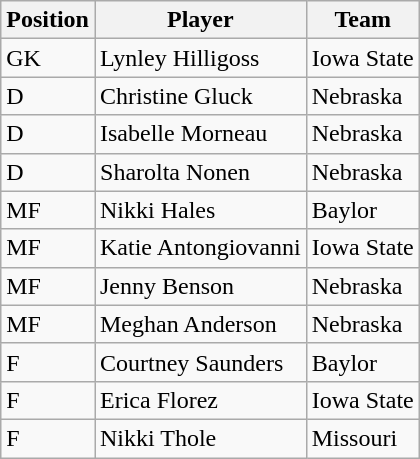<table class="wikitable">
<tr>
<th>Position</th>
<th>Player</th>
<th>Team</th>
</tr>
<tr>
<td>GK</td>
<td>Lynley Hilligoss</td>
<td>Iowa State</td>
</tr>
<tr>
<td>D</td>
<td>Christine Gluck</td>
<td>Nebraska</td>
</tr>
<tr>
<td>D</td>
<td>Isabelle Morneau</td>
<td>Nebraska</td>
</tr>
<tr>
<td>D</td>
<td>Sharolta Nonen</td>
<td>Nebraska</td>
</tr>
<tr>
<td>MF</td>
<td>Nikki Hales</td>
<td>Baylor</td>
</tr>
<tr>
<td>MF</td>
<td>Katie Antongiovanni</td>
<td>Iowa State</td>
</tr>
<tr>
<td>MF</td>
<td>Jenny Benson</td>
<td>Nebraska</td>
</tr>
<tr>
<td>MF</td>
<td>Meghan Anderson</td>
<td>Nebraska</td>
</tr>
<tr>
<td>F</td>
<td>Courtney Saunders</td>
<td>Baylor</td>
</tr>
<tr>
<td>F</td>
<td>Erica Florez</td>
<td>Iowa State</td>
</tr>
<tr>
<td>F</td>
<td>Nikki Thole</td>
<td>Missouri</td>
</tr>
</table>
